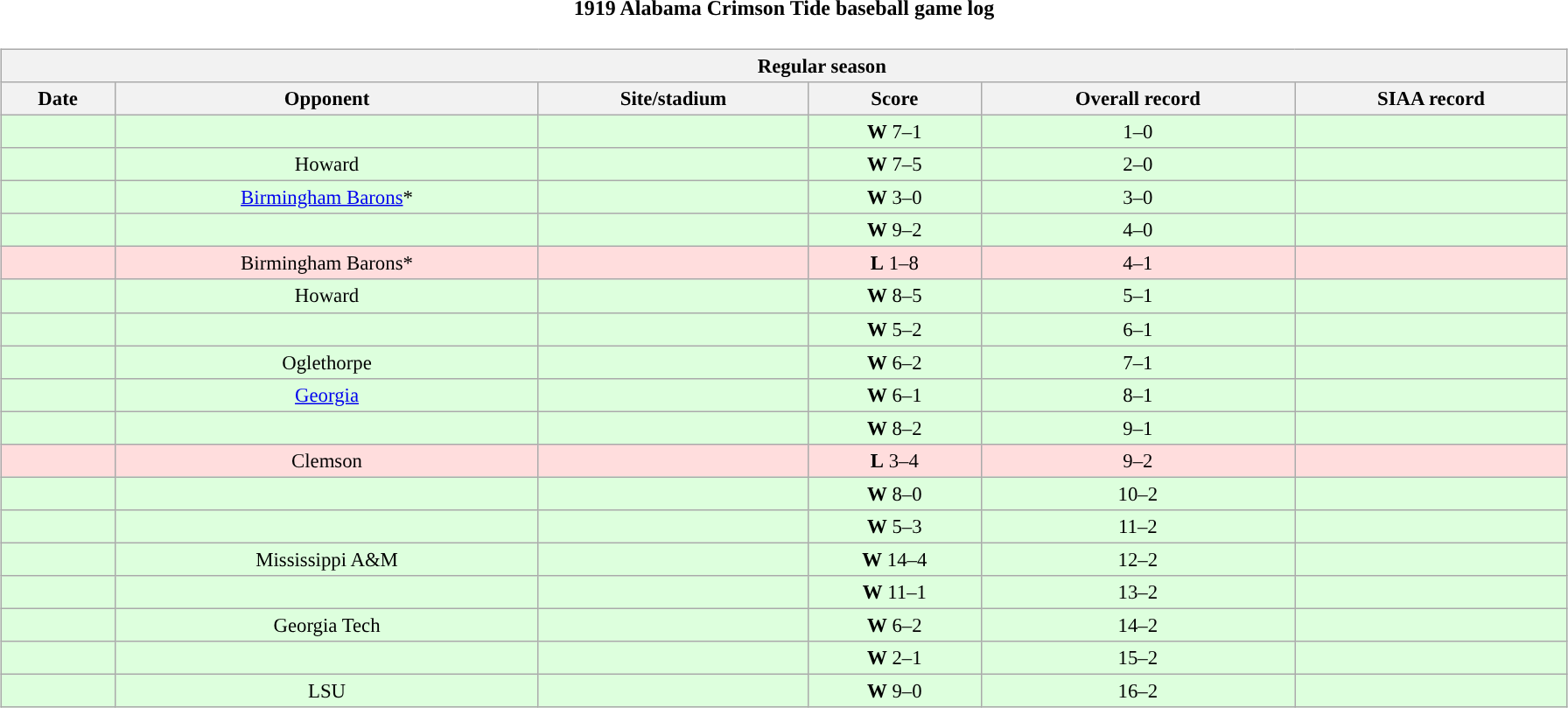<table class="toccolours" width=95% style="margin:1.5em auto; text-align:center;">
<tr>
<th colspan=2>1919 Alabama Crimson Tide baseball game log</th>
</tr>
<tr valign="top">
<td><br><table class="wikitable collapsible collapsed" style="margin:auto; font-size:95%; width:100%">
<tr>
<th colspan=12 style="padding-left:4em;">Regular season</th>
</tr>
<tr>
<th>Date</th>
<th>Opponent</th>
<th>Site/stadium</th>
<th>Score</th>
<th>Overall record</th>
<th>SIAA record</th>
</tr>
<tr bgcolor=ddffdd>
<td></td>
<td></td>
<td></td>
<td><strong>W</strong> 7–1</td>
<td>1–0</td>
<td></td>
</tr>
<tr bgcolor=ddffdd>
<td></td>
<td>Howard</td>
<td></td>
<td><strong>W</strong> 7–5</td>
<td>2–0</td>
<td></td>
</tr>
<tr bgcolor=ddffdd>
<td></td>
<td><a href='#'>Birmingham Barons</a>*</td>
<td></td>
<td><strong>W</strong> 3–0</td>
<td>3–0</td>
<td></td>
</tr>
<tr bgcolor=ddffdd>
<td></td>
<td></td>
<td></td>
<td><strong>W</strong> 9–2</td>
<td>4–0</td>
<td></td>
</tr>
<tr bgcolor=ffdddd>
<td></td>
<td>Birmingham Barons*</td>
<td></td>
<td><strong>L</strong> 1–8</td>
<td>4–1</td>
<td></td>
</tr>
<tr bgcolor=ddffdd>
<td></td>
<td>Howard</td>
<td></td>
<td><strong>W</strong> 8–5</td>
<td>5–1</td>
<td></td>
</tr>
<tr bgcolor=ddffdd>
<td></td>
<td></td>
<td></td>
<td><strong>W</strong> 5–2</td>
<td>6–1</td>
<td></td>
</tr>
<tr bgcolor=ddffdd>
<td></td>
<td>Oglethorpe</td>
<td></td>
<td><strong>W</strong> 6–2</td>
<td>7–1</td>
<td></td>
</tr>
<tr bgcolor=ddffdd>
<td></td>
<td><a href='#'>Georgia</a></td>
<td></td>
<td><strong>W</strong> 6–1</td>
<td>8–1</td>
<td></td>
</tr>
<tr bgcolor=ddffdd>
<td></td>
<td></td>
<td></td>
<td><strong>W</strong> 8–2</td>
<td>9–1</td>
<td></td>
</tr>
<tr bgcolor=ffdddd>
<td></td>
<td>Clemson</td>
<td></td>
<td><strong>L</strong> 3–4</td>
<td>9–2</td>
<td></td>
</tr>
<tr bgcolor=ddffdd>
<td></td>
<td></td>
<td></td>
<td><strong>W</strong> 8–0</td>
<td>10–2</td>
<td></td>
</tr>
<tr bgcolor=ddffdd>
<td></td>
<td></td>
<td></td>
<td><strong>W</strong> 5–3</td>
<td>11–2</td>
<td></td>
</tr>
<tr bgcolor=ddffdd>
<td></td>
<td>Mississippi A&M</td>
<td></td>
<td><strong>W</strong> 14–4</td>
<td>12–2</td>
<td></td>
</tr>
<tr bgcolor=ddffdd>
<td></td>
<td></td>
<td></td>
<td><strong>W</strong> 11–1</td>
<td>13–2</td>
<td></td>
</tr>
<tr bgcolor=ddffdd>
<td></td>
<td>Georgia Tech</td>
<td></td>
<td><strong>W</strong> 6–2</td>
<td>14–2</td>
<td></td>
</tr>
<tr bgcolor=ddffdd>
<td></td>
<td></td>
<td></td>
<td><strong>W</strong> 2–1</td>
<td>15–2</td>
<td></td>
</tr>
<tr bgcolor=ddffdd>
<td></td>
<td>LSU</td>
<td></td>
<td><strong>W</strong> 9–0</td>
<td>16–2</td>
<td></td>
</tr>
</table>
</td>
</tr>
</table>
